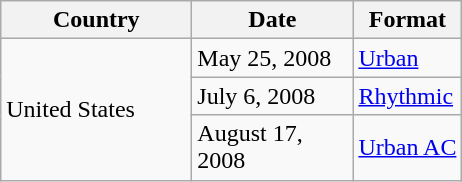<table class="wikitable">
<tr>
<th width="120">Country</th>
<th width="100">Date</th>
<th>Format</th>
</tr>
<tr>
<td rowspan="3">United States</td>
<td>May 25, 2008</td>
<td><a href='#'>Urban</a></td>
</tr>
<tr>
<td>July 6, 2008</td>
<td><a href='#'>Rhythmic</a></td>
</tr>
<tr>
<td>August 17, 2008</td>
<td><a href='#'>Urban AC</a></td>
</tr>
</table>
